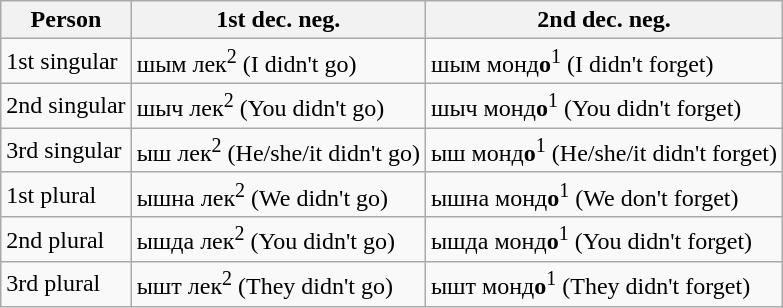<table class="wikitable">
<tr>
<th>Person</th>
<th>1st dec. neg.</th>
<th>2nd dec. neg.</th>
</tr>
<tr>
<td>1st singular</td>
<td>шым лек<sup>2</sup> (I didn't go)</td>
<td>шым монд<strong>о</strong><sup>1</sup> (I didn't forget)</td>
</tr>
<tr>
<td>2nd singular</td>
<td>шыч лек<sup>2</sup> (You didn't go)</td>
<td>шыч монд<strong>о</strong><sup>1</sup> (You didn't forget)</td>
</tr>
<tr>
<td>3rd singular</td>
<td>ыш лек<sup>2</sup> (He/she/it didn't go)</td>
<td>ыш монд<strong>о</strong><sup>1</sup> (He/she/it didn't forget)</td>
</tr>
<tr>
<td>1st plural</td>
<td>ышна лек<sup>2</sup> (We didn't go)</td>
<td>ышна монд<strong>о</strong><sup>1</sup> (We don't forget)</td>
</tr>
<tr>
<td>2nd plural</td>
<td>ышда лек<sup>2</sup> (You didn't go)</td>
<td>ышда монд<strong>о</strong><sup>1</sup> (You didn't forget)</td>
</tr>
<tr>
<td>3rd plural</td>
<td>ышт лек<sup>2</sup> (They didn't go)</td>
<td>ышт монд<strong>о</strong><sup>1</sup> (They didn't forget)</td>
</tr>
</table>
